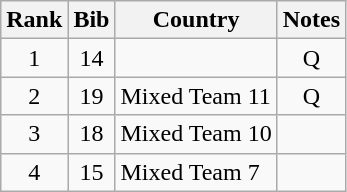<table class="wikitable" style="text-align:center;">
<tr>
<th>Rank</th>
<th>Bib</th>
<th>Country</th>
<th>Notes</th>
</tr>
<tr -bgcolor=ccffcc>
<td>1</td>
<td>14</td>
<td align=left></td>
<td>Q</td>
</tr>
<tr -bgcolor=ccffcc>
<td>2</td>
<td>19</td>
<td align=left>Mixed Team 11</td>
<td>Q</td>
</tr>
<tr>
<td>3</td>
<td>18</td>
<td align=left>Mixed Team 10</td>
<td></td>
</tr>
<tr>
<td>4</td>
<td>15</td>
<td align=left>Mixed Team 7</td>
<td></td>
</tr>
</table>
